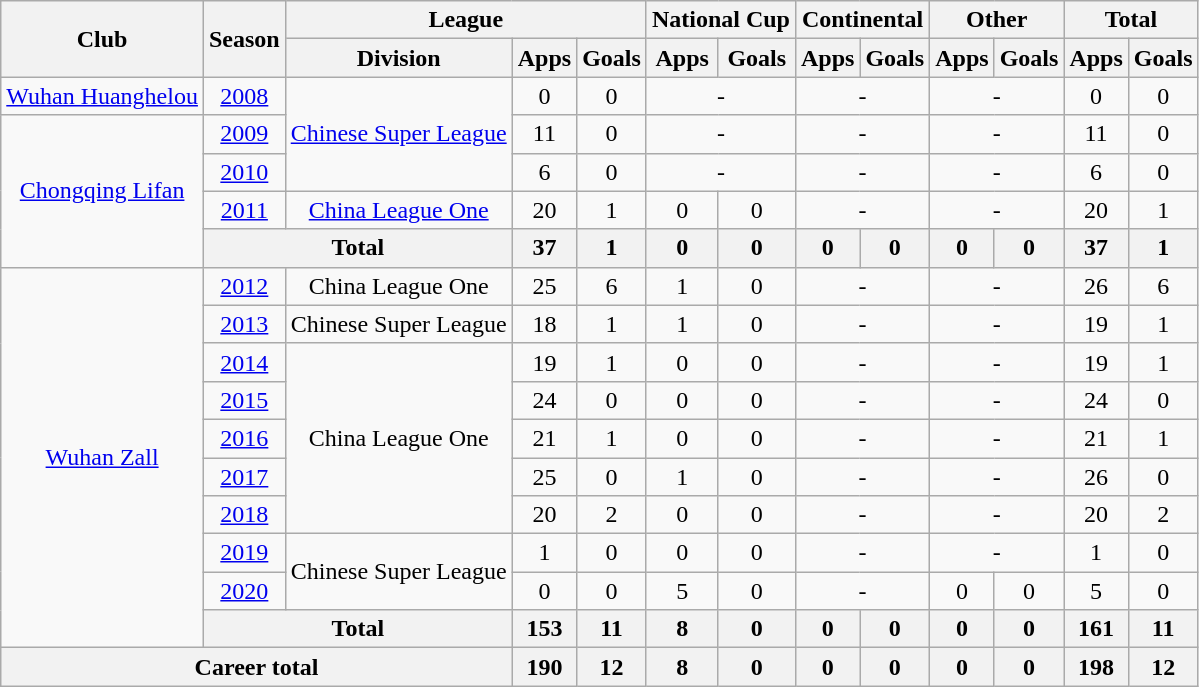<table class="wikitable" style="text-align: center">
<tr>
<th rowspan="2">Club</th>
<th rowspan="2">Season</th>
<th colspan="3">League</th>
<th colspan="2">National Cup</th>
<th colspan="2">Continental</th>
<th colspan="2">Other</th>
<th colspan="2">Total</th>
</tr>
<tr>
<th>Division</th>
<th>Apps</th>
<th>Goals</th>
<th>Apps</th>
<th>Goals</th>
<th>Apps</th>
<th>Goals</th>
<th>Apps</th>
<th>Goals</th>
<th>Apps</th>
<th>Goals</th>
</tr>
<tr>
<td><a href='#'>Wuhan Huanghelou</a></td>
<td><a href='#'>2008</a></td>
<td rowspan="3"><a href='#'>Chinese Super League</a></td>
<td>0</td>
<td>0</td>
<td colspan="2">-</td>
<td colspan="2">-</td>
<td colspan="2">-</td>
<td>0</td>
<td>0</td>
</tr>
<tr>
<td rowspan=4><a href='#'>Chongqing Lifan</a></td>
<td><a href='#'>2009</a></td>
<td>11</td>
<td>0</td>
<td colspan="2">-</td>
<td colspan="2">-</td>
<td colspan="2">-</td>
<td>11</td>
<td>0</td>
</tr>
<tr>
<td><a href='#'>2010</a></td>
<td>6</td>
<td>0</td>
<td colspan="2">-</td>
<td colspan="2">-</td>
<td colspan="2">-</td>
<td>6</td>
<td>0</td>
</tr>
<tr>
<td><a href='#'>2011</a></td>
<td><a href='#'>China League One</a></td>
<td>20</td>
<td>1</td>
<td>0</td>
<td>0</td>
<td colspan="2">-</td>
<td colspan="2">-</td>
<td>20</td>
<td>1</td>
</tr>
<tr>
<th colspan="2"><strong>Total</strong></th>
<th>37</th>
<th>1</th>
<th>0</th>
<th>0</th>
<th>0</th>
<th>0</th>
<th>0</th>
<th>0</th>
<th>37</th>
<th>1</th>
</tr>
<tr>
<td rowspan=10><a href='#'>Wuhan Zall</a></td>
<td><a href='#'>2012</a></td>
<td>China League One</td>
<td>25</td>
<td>6</td>
<td>1</td>
<td>0</td>
<td colspan="2">-</td>
<td colspan="2">-</td>
<td>26</td>
<td>6</td>
</tr>
<tr>
<td><a href='#'>2013</a></td>
<td>Chinese Super League</td>
<td>18</td>
<td>1</td>
<td>1</td>
<td>0</td>
<td colspan="2">-</td>
<td colspan="2">-</td>
<td>19</td>
<td>1</td>
</tr>
<tr>
<td><a href='#'>2014</a></td>
<td rowspan="5">China League One</td>
<td>19</td>
<td>1</td>
<td>0</td>
<td>0</td>
<td colspan="2">-</td>
<td colspan="2">-</td>
<td>19</td>
<td>1</td>
</tr>
<tr>
<td><a href='#'>2015</a></td>
<td>24</td>
<td>0</td>
<td>0</td>
<td>0</td>
<td colspan="2">-</td>
<td colspan="2">-</td>
<td>24</td>
<td>0</td>
</tr>
<tr>
<td><a href='#'>2016</a></td>
<td>21</td>
<td>1</td>
<td>0</td>
<td>0</td>
<td colspan="2">-</td>
<td colspan="2">-</td>
<td>21</td>
<td>1</td>
</tr>
<tr>
<td><a href='#'>2017</a></td>
<td>25</td>
<td>0</td>
<td>1</td>
<td>0</td>
<td colspan="2">-</td>
<td colspan="2">-</td>
<td>26</td>
<td>0</td>
</tr>
<tr>
<td><a href='#'>2018</a></td>
<td>20</td>
<td>2</td>
<td>0</td>
<td>0</td>
<td colspan="2">-</td>
<td colspan="2">-</td>
<td>20</td>
<td>2</td>
</tr>
<tr>
<td><a href='#'>2019</a></td>
<td rowspan=2>Chinese Super League</td>
<td>1</td>
<td>0</td>
<td>0</td>
<td>0</td>
<td colspan="2">-</td>
<td colspan="2">-</td>
<td>1</td>
<td>0</td>
</tr>
<tr>
<td><a href='#'>2020</a></td>
<td>0</td>
<td>0</td>
<td>5</td>
<td>0</td>
<td colspan="2">-</td>
<td>0</td>
<td>0</td>
<td>5</td>
<td>0</td>
</tr>
<tr>
<th colspan="2"><strong>Total</strong></th>
<th>153</th>
<th>11</th>
<th>8</th>
<th>0</th>
<th>0</th>
<th>0</th>
<th>0</th>
<th>0</th>
<th>161</th>
<th>11</th>
</tr>
<tr>
<th colspan=3>Career total</th>
<th>190</th>
<th>12</th>
<th>8</th>
<th>0</th>
<th>0</th>
<th>0</th>
<th>0</th>
<th>0</th>
<th>198</th>
<th>12</th>
</tr>
</table>
